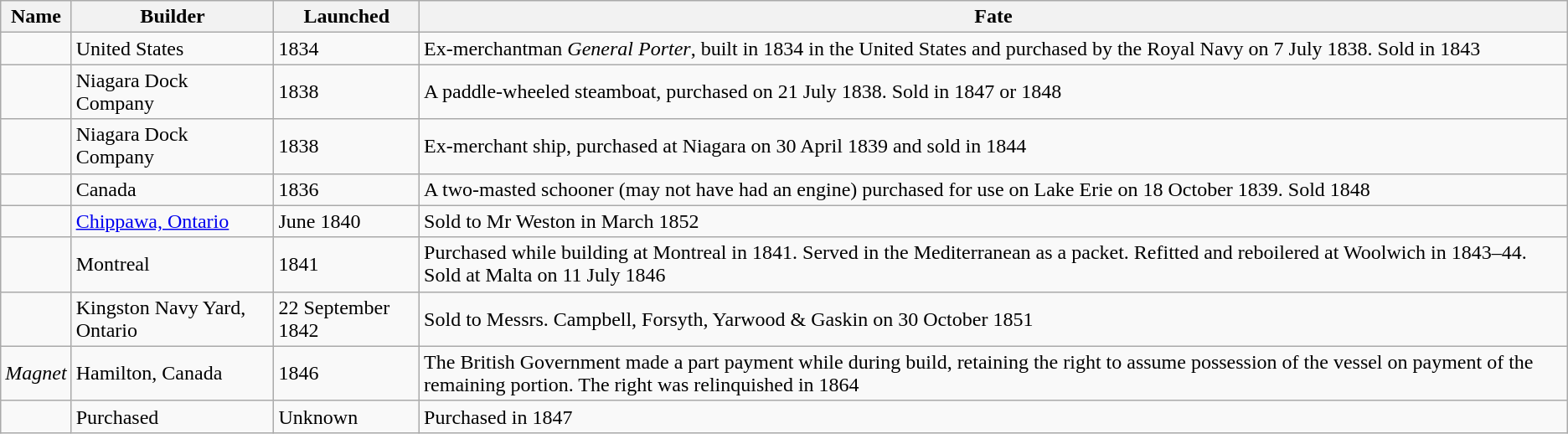<table class="wikitable" style="text-align:left">
<tr>
<th>Name</th>
<th>Builder</th>
<th>Launched</th>
<th>Fate</th>
</tr>
<tr>
<td></td>
<td>United States</td>
<td>1834</td>
<td>Ex-merchantman <em>General Porter</em>, built in 1834 in the United States and purchased by the Royal Navy on 7 July 1838.  Sold in 1843</td>
</tr>
<tr>
<td></td>
<td>Niagara Dock Company</td>
<td>1838</td>
<td>A paddle-wheeled steamboat, purchased on 21 July 1838. Sold in 1847 or 1848</td>
</tr>
<tr>
<td></td>
<td>Niagara Dock Company</td>
<td>1838</td>
<td>Ex-merchant ship, purchased at Niagara on 30 April 1839 and sold in 1844</td>
</tr>
<tr>
<td></td>
<td>Canada</td>
<td>1836</td>
<td>A two-masted schooner (may not have had an engine) purchased for use on Lake Erie on 18 October 1839. Sold 1848</td>
</tr>
<tr>
<td></td>
<td><a href='#'>Chippawa, Ontario</a></td>
<td>June 1840</td>
<td>Sold to Mr Weston in March 1852</td>
</tr>
<tr>
<td></td>
<td>Montreal</td>
<td>1841</td>
<td>Purchased while building at Montreal in 1841. Served in the Mediterranean as a packet. Refitted and reboilered at Woolwich in 1843–44. Sold at Malta on 11 July 1846</td>
</tr>
<tr>
<td></td>
<td>Kingston Navy Yard, Ontario</td>
<td>22 September 1842</td>
<td>Sold to Messrs. Campbell, Forsyth, Yarwood & Gaskin on 30 October 1851</td>
</tr>
<tr>
<td><em>Magnet</em></td>
<td>Hamilton, Canada</td>
<td>1846</td>
<td>The British Government made a part payment while during build, retaining the right to assume possession of the vessel on payment of the remaining portion. The right was relinquished in 1864</td>
</tr>
<tr>
<td></td>
<td>Purchased</td>
<td>Unknown</td>
<td>Purchased in 1847</td>
</tr>
</table>
